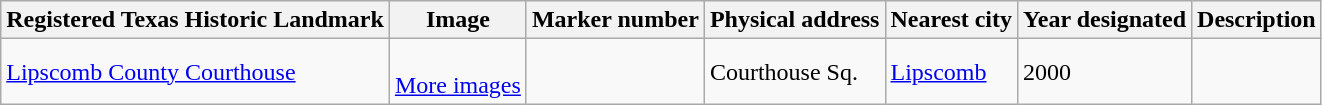<table class="wikitable sortable">
<tr>
<th>Registered Texas Historic Landmark</th>
<th>Image</th>
<th>Marker number</th>
<th>Physical address</th>
<th>Nearest city</th>
<th>Year designated</th>
<th>Description</th>
</tr>
<tr>
<td><a href='#'>Lipscomb County Courthouse</a></td>
<td><br> <a href='#'>More images</a></td>
<td></td>
<td>Courthouse Sq.<br></td>
<td><a href='#'>Lipscomb</a></td>
<td>2000</td>
<td></td>
</tr>
</table>
